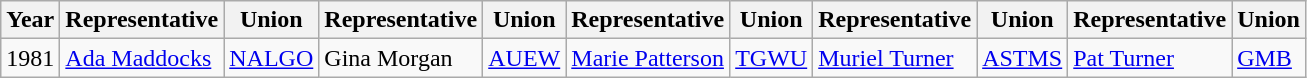<table class="wikitable">
<tr>
<th>Year</th>
<th>Representative</th>
<th>Union</th>
<th>Representative</th>
<th>Union</th>
<th>Representative</th>
<th>Union</th>
<th>Representative</th>
<th>Union</th>
<th>Representative</th>
<th>Union</th>
</tr>
<tr>
<td>1981</td>
<td><a href='#'>Ada Maddocks</a></td>
<td><a href='#'>NALGO</a></td>
<td>Gina Morgan</td>
<td><a href='#'>AUEW</a></td>
<td><a href='#'>Marie Patterson</a></td>
<td><a href='#'>TGWU</a></td>
<td><a href='#'>Muriel Turner</a></td>
<td><a href='#'>ASTMS</a></td>
<td><a href='#'>Pat Turner</a></td>
<td><a href='#'>GMB</a></td>
</tr>
</table>
